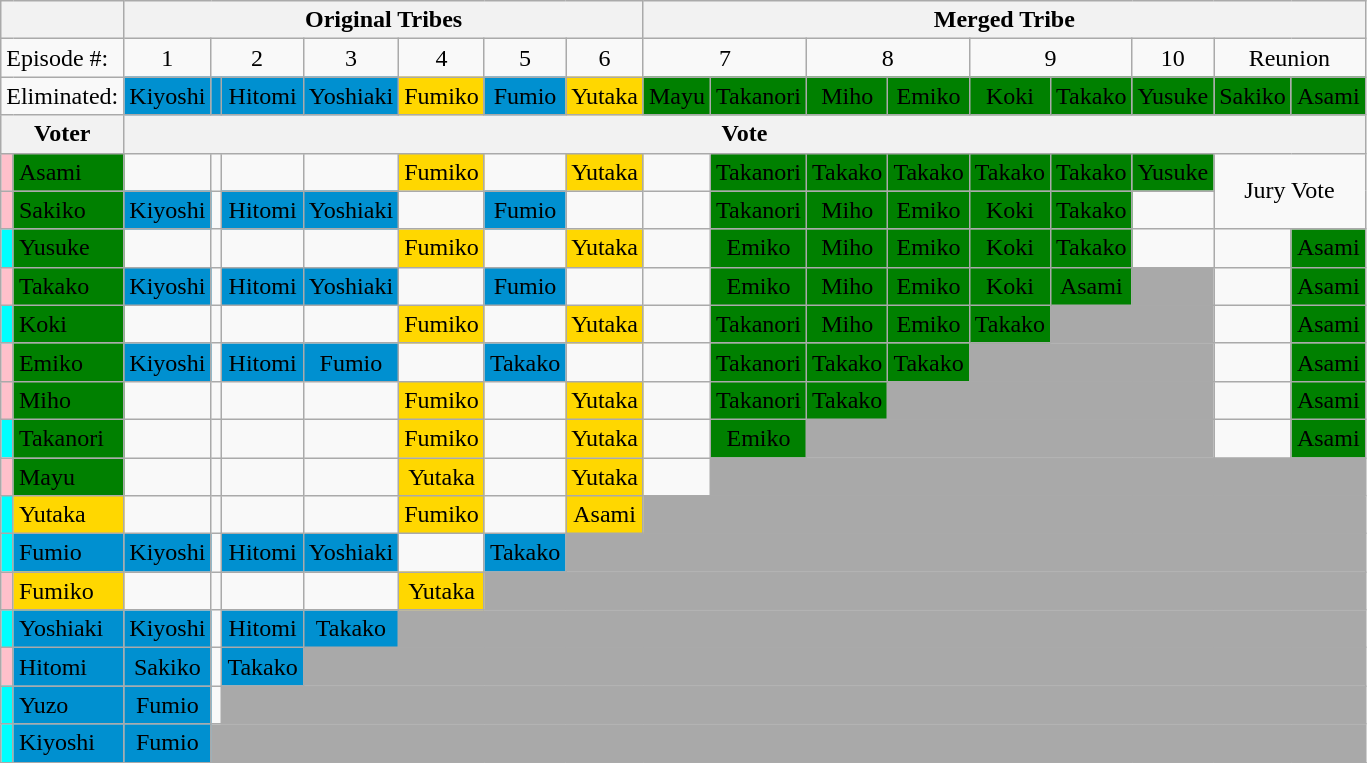<table class="wikitable" style="text-align:center">
<tr>
<th colspan=2></th>
<th colspan=7>Original Tribes</th>
<th colspan=9>Merged Tribe</th>
</tr>
<tr>
<td colspan=2 align="left">Episode #:</td>
<td colspan=1>1</td>
<td colspan=2>2</td>
<td>3</td>
<td>4</td>
<td>5</td>
<td>6</td>
<td colspan=2>7</td>
<td colspan=2>8</td>
<td colspan=2>9</td>
<td>10</td>
<td colspan=2>Reunion</td>
</tr>
<tr>
<td colspan=2 align="left">Eliminated:</td>
<td bgcolor="#0090d0">Kiyoshi<br></td>
<td bgcolor="#0090d0"><br></td>
<td bgcolor="#0090d0">Hitomi<br></td>
<td bgcolor="#0090d0">Yoshiaki<br></td>
<td bgcolor="gold">Fumiko<br></td>
<td bgcolor="#0090d0">Fumio<br></td>
<td bgcolor="gold">Yutaka<br></td>
<td bgcolor="green">Mayu<br></td>
<td bgcolor="green">Takanori<br></td>
<td bgcolor="green">Miho<br></td>
<td bgcolor="green">Emiko<br></td>
<td bgcolor="green">Koki<br></td>
<td bgcolor="green">Takako<br></td>
<td bgcolor="green">Yusuke<br></td>
<td bgcolor="green">Sakiko<br></td>
<td bgcolor="green">Asami<br></td>
</tr>
<tr>
<th colspan=2>Voter</th>
<th colspan=16>Vote</th>
</tr>
<tr>
<td style="background:pink"></td>
<td align="left" bgcolor="green">Asami</td>
<td></td>
<td></td>
<td></td>
<td></td>
<td bgcolor="gold">Fumiko</td>
<td></td>
<td bgcolor="gold">Yutaka</td>
<td></td>
<td bgcolor="green">Takanori</td>
<td bgcolor="green">Takako</td>
<td bgcolor="green">Takako</td>
<td bgcolor="green">Takako</td>
<td bgcolor="green">Takako</td>
<td bgcolor="green">Yusuke</td>
<td colspan=2 rowspan=2>Jury Vote</td>
</tr>
<tr>
<td style="background:pink"></td>
<td align="left" bgcolor="green">Sakiko</td>
<td bgcolor="#0090d0">Kiyoshi</td>
<td></td>
<td bgcolor="#0090d0">Hitomi</td>
<td bgcolor="#0090d0">Yoshiaki</td>
<td></td>
<td bgcolor="#0090d0">Fumio</td>
<td></td>
<td></td>
<td bgcolor="green">Takanori</td>
<td bgcolor="green">Miho</td>
<td bgcolor="green">Emiko</td>
<td bgcolor="green">Koki</td>
<td bgcolor="green">Takako</td>
<td></td>
</tr>
<tr>
<td style="background:cyan"></td>
<td align="left" bgcolor="green">Yusuke</td>
<td></td>
<td></td>
<td></td>
<td></td>
<td bgcolor="gold">Fumiko</td>
<td></td>
<td bgcolor="gold">Yutaka</td>
<td></td>
<td bgcolor="green">Emiko</td>
<td bgcolor="green">Miho</td>
<td bgcolor="green">Emiko</td>
<td bgcolor="green">Koki</td>
<td bgcolor="green">Takako</td>
<td></td>
<td></td>
<td bgcolor="green">Asami</td>
</tr>
<tr>
<td style="background:pink"></td>
<td align="left" bgcolor="green">Takako</td>
<td bgcolor="#0090d0">Kiyoshi</td>
<td></td>
<td bgcolor="#0090d0">Hitomi</td>
<td bgcolor="#0090d0">Yoshiaki</td>
<td></td>
<td bgcolor="#0090d0">Fumio</td>
<td></td>
<td></td>
<td bgcolor="green">Emiko</td>
<td bgcolor="green">Miho</td>
<td bgcolor="green">Emiko</td>
<td bgcolor="green">Koki</td>
<td bgcolor="green">Asami</td>
<td bgcolor="darkgray" colspan=1></td>
<td></td>
<td bgcolor="green">Asami</td>
</tr>
<tr>
<td style="background:cyan"></td>
<td align="left" bgcolor="green">Koki</td>
<td></td>
<td></td>
<td></td>
<td></td>
<td bgcolor="gold">Fumiko</td>
<td></td>
<td bgcolor="gold">Yutaka</td>
<td></td>
<td bgcolor="green">Takanori</td>
<td bgcolor="green">Miho</td>
<td bgcolor="green">Emiko</td>
<td bgcolor="green">Takako</td>
<td bgcolor="darkgray" colspan=2></td>
<td></td>
<td bgcolor="green">Asami</td>
</tr>
<tr>
<td style="background:pink"></td>
<td align="left" bgcolor="green">Emiko</td>
<td bgcolor="#0090d0">Kiyoshi</td>
<td></td>
<td bgcolor="#0090d0">Hitomi</td>
<td bgcolor="#0090d0">Fumio</td>
<td></td>
<td bgcolor="#0090d0">Takako</td>
<td></td>
<td></td>
<td bgcolor="green">Takanori</td>
<td bgcolor="green">Takako</td>
<td bgcolor="green">Takako</td>
<td bgcolor="darkgray" colspan=3></td>
<td></td>
<td bgcolor="green">Asami</td>
</tr>
<tr>
<td style="background:pink"></td>
<td align="left" bgcolor="green">Miho</td>
<td></td>
<td></td>
<td></td>
<td></td>
<td bgcolor="gold">Fumiko</td>
<td></td>
<td bgcolor="gold">Yutaka</td>
<td></td>
<td bgcolor="green">Takanori</td>
<td bgcolor="green">Takako</td>
<td bgcolor="darkgray" colspan=4></td>
<td></td>
<td bgcolor="green">Asami</td>
</tr>
<tr>
<td style="background:cyan"></td>
<td align="left" bgcolor="green">Takanori</td>
<td></td>
<td></td>
<td></td>
<td></td>
<td bgcolor="gold">Fumiko</td>
<td></td>
<td bgcolor="gold">Yutaka</td>
<td></td>
<td bgcolor="green">Emiko</td>
<td bgcolor="darkgray" colspan=5></td>
<td></td>
<td bgcolor="green">Asami</td>
</tr>
<tr>
<td style="background:pink"></td>
<td align="left" bgcolor="green">Mayu</td>
<td></td>
<td></td>
<td></td>
<td></td>
<td bgcolor="gold">Yutaka</td>
<td></td>
<td bgcolor="gold">Yutaka</td>
<td></td>
<td bgcolor="darkgray" colspan=8></td>
</tr>
<tr>
<td style="background:cyan"></td>
<td align="left" bgcolor="gold">Yutaka</td>
<td></td>
<td></td>
<td></td>
<td></td>
<td bgcolor="gold">Fumiko</td>
<td></td>
<td bgcolor="gold">Asami</td>
<td bgcolor="darkgray" colspan=9></td>
</tr>
<tr>
<td style="background:cyan"></td>
<td align="left" bgcolor="#0090d0">Fumio</td>
<td bgcolor="#0090d0">Kiyoshi</td>
<td></td>
<td bgcolor="#0090d0">Hitomi</td>
<td bgcolor="#0090d0">Yoshiaki</td>
<td></td>
<td bgcolor="#0090d0">Takako</td>
<td bgcolor="darkgray" colspan=10></td>
</tr>
<tr>
<td style="background:pink"></td>
<td align="left" bgcolor="gold">Fumiko</td>
<td></td>
<td></td>
<td></td>
<td></td>
<td bgcolor="gold">Yutaka</td>
<td bgcolor="darkgray" colspan=11></td>
</tr>
<tr>
<td style="background:cyan"></td>
<td align="left" bgcolor="#0090d0">Yoshiaki</td>
<td bgcolor="#0090d0">Kiyoshi</td>
<td></td>
<td bgcolor="#0090d0">Hitomi</td>
<td bgcolor="#0090d0">Takako</td>
<td bgcolor="darkgray" colspan=12></td>
</tr>
<tr>
<td style="background:pink"></td>
<td align="left" bgcolor="#0090d0">Hitomi</td>
<td bgcolor="#0090d0">Sakiko</td>
<td></td>
<td bgcolor="#0090d0">Takako</td>
<td bgcolor="darkgray" colspan=13></td>
</tr>
<tr>
<td style="background:cyan"></td>
<td align="left" bgcolor="#0090d0">Yuzo</td>
<td bgcolor="#0090d0">Fumio</td>
<td></td>
<td bgcolor="darkgray" colspan=14></td>
</tr>
<tr>
<td style="background:cyan"></td>
<td align="left" bgcolor="#0090d0">Kiyoshi</td>
<td bgcolor="#0090d0">Fumio</td>
<td bgcolor="darkgray" colspan=15></td>
</tr>
<tr>
</tr>
</table>
